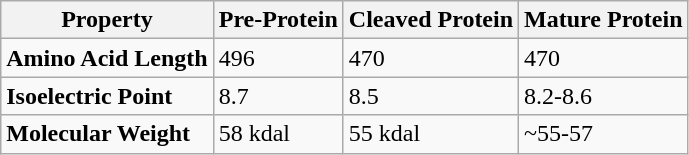<table class="wikitable">
<tr>
<th><strong>Property</strong></th>
<th>Pre-Protein</th>
<th>Cleaved Protein</th>
<th>Mature Protein</th>
</tr>
<tr>
<td><strong>Amino Acid Length</strong></td>
<td>496</td>
<td>470</td>
<td>470</td>
</tr>
<tr>
<td><strong>Isoelectric Point</strong></td>
<td>8.7</td>
<td>8.5</td>
<td>8.2-8.6</td>
</tr>
<tr>
<td><strong>Molecular Weight</strong></td>
<td>58 kdal</td>
<td>55 kdal</td>
<td>~55-57</td>
</tr>
</table>
